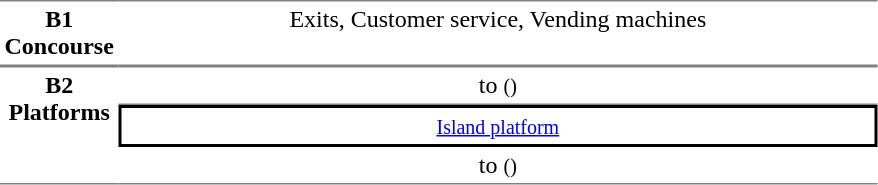<table table border=0 cellspacing=0 cellpadding=3>
<tr>
<td style="border-bottom:solid 1px gray; border-top:solid 1px gray;text-align:center" valign=top width=50><strong>B1<br>Concourse</strong></td>
<td style="border-bottom:solid 1px gray; border-top:solid 1px gray;text-align:center;" valign=top width=500>Exits, Customer service, Vending machines</td>
</tr>
<tr>
<td style="border-bottom:solid 1px gray; border-top:solid 1px gray;text-align:center" rowspan="3" valign=top><strong>B2<br>Platforms</strong></td>
<td style="border-bottom:solid 1px gray; border-top:solid 1px gray;text-align:center;">  to  <small>()</small></td>
</tr>
<tr>
<td style="border-right:solid 2px black;border-left:solid 2px black;border-top:solid 2px black;border-bottom:solid 2px black;text-align:center;" colspan=2><small><a href='#'>Island platform</a></small></td>
</tr>
<tr>
<td style="border-bottom:solid 1px gray;text-align:center;"> to  <small>()</small> </td>
</tr>
</table>
